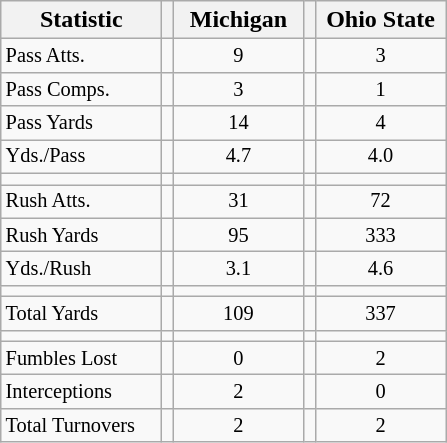<table class="wikitable">
<tr>
<th scope="col" align="left" width="100px">Statistic</th>
<th></th>
<th scope="col" text-align="center" width="80px">Michigan</th>
<th></th>
<th scope="col" text-align="center" width="80px">Ohio State</th>
</tr>
<tr>
<td style="font-size:85%;">Pass Atts.</td>
<td></td>
<td style="text-align: center; font-size:85%;">9</td>
<td></td>
<td style="text-align: center; font-size:85%;">3</td>
</tr>
<tr>
<td style="font-size:85%;">Pass Comps.</td>
<td></td>
<td style="text-align: center; font-size:85%;">3</td>
<td></td>
<td style="text-align: center; font-size:85%;">1</td>
</tr>
<tr>
<td style="font-size:85%;">Pass Yards</td>
<td></td>
<td style="text-align: center; font-size:85%;">14</td>
<td></td>
<td style="text-align: center; font-size:85%;">4</td>
</tr>
<tr>
<td style="font-size:85%;">Yds./Pass</td>
<td></td>
<td style="text-align: center; font-size:85%;">4.7</td>
<td></td>
<td style="text-align: center; font-size:85%;">4.0</td>
</tr>
<tr>
<td></td>
<td></td>
<td></td>
<td></td>
<td></td>
</tr>
<tr>
<td style="font-size:85%;">Rush Atts.</td>
<td></td>
<td style="text-align: center; font-size:85%;">31</td>
<td></td>
<td style="text-align: center; font-size:85%;">72</td>
</tr>
<tr>
<td style="font-size:85%;">Rush Yards</td>
<td></td>
<td style="text-align: center; font-size:85%;">95</td>
<td></td>
<td style="text-align: center; font-size:85%;">333</td>
</tr>
<tr>
<td style="font-size:85%;">Yds./Rush</td>
<td></td>
<td style="text-align: center; font-size:85%;">3.1</td>
<td></td>
<td style="text-align: center; font-size:85%;">4.6</td>
</tr>
<tr>
<td></td>
<td></td>
<td></td>
<td></td>
<td></td>
</tr>
<tr>
<td style="font-size:85%;">Total Yards</td>
<td></td>
<td style="text-align: center; font-size:85%;">109</td>
<td></td>
<td style="text-align: center; font-size:85%;">337</td>
</tr>
<tr>
<td></td>
<td></td>
<td></td>
<td></td>
<td></td>
</tr>
<tr>
<td style="font-size:85%;">Fumbles Lost</td>
<td></td>
<td style="text-align: center; font-size:85%;">0</td>
<td></td>
<td style="text-align: center; font-size:85%;">2</td>
</tr>
<tr>
<td style="font-size:85%;">Interceptions</td>
<td></td>
<td style="text-align: center; font-size:85%;">2</td>
<td></td>
<td style="text-align: center; font-size:85%;">0</td>
</tr>
<tr>
<td style="font-size:85%;">Total Turnovers</td>
<td></td>
<td style="text-align: center; font-size:85%;">2</td>
<td></td>
<td style="text-align: center; font-size:85%;">2</td>
</tr>
</table>
